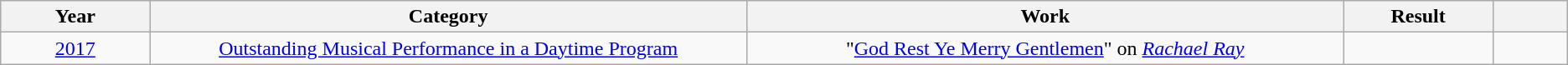<table class="wikitable">
<tr>
<th style="width:5%;">Year</th>
<th style="width:20%;">Category</th>
<th style="width:20%;">Work</th>
<th style="width:5%;">Result</th>
<th style="width:2.5%;"></th>
</tr>
<tr>
<td style="text-align:center;"><a href='#'>2017</a></td>
<td style="text-align:center;"><a href='#'>Outstanding Musical Performance in a Daytime Program</a></td>
<td style="text-align:center;">"<a href='#'>God Rest Ye Merry Gentlemen</a>" on <em><a href='#'>Rachael Ray</a></em></td>
<td></td>
<td style="text-align:center;"></td>
</tr>
</table>
